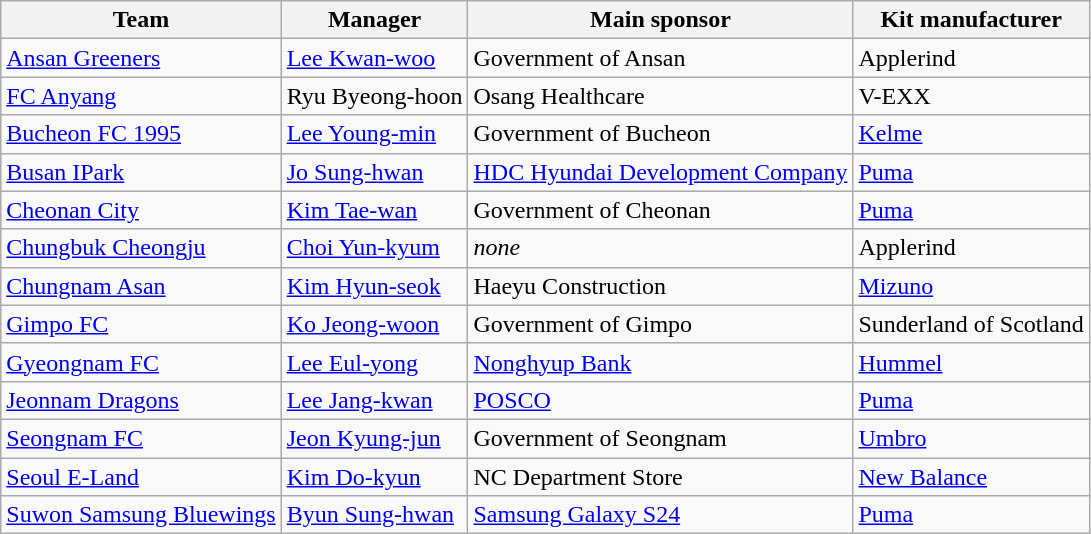<table class="wikitable" style="text-align:left">
<tr>
<th>Team</th>
<th>Manager</th>
<th>Main sponsor</th>
<th>Kit manufacturer</th>
</tr>
<tr>
<td><a href='#'>Ansan Greeners</a></td>
<td> <a href='#'>Lee Kwan-woo</a></td>
<td>Government of Ansan</td>
<td>Applerind</td>
</tr>
<tr>
<td><a href='#'>FC Anyang</a></td>
<td> Ryu Byeong-hoon</td>
<td>Osang Healthcare</td>
<td>V-EXX</td>
</tr>
<tr>
<td><a href='#'>Bucheon FC 1995</a></td>
<td> <a href='#'>Lee Young-min</a></td>
<td>Government of Bucheon</td>
<td><a href='#'>Kelme</a></td>
</tr>
<tr>
<td><a href='#'>Busan IPark</a></td>
<td> <a href='#'>Jo Sung-hwan</a></td>
<td><a href='#'>HDC Hyundai Development Company</a></td>
<td><a href='#'>Puma</a></td>
</tr>
<tr>
<td><a href='#'>Cheonan City</a></td>
<td> <a href='#'>Kim Tae-wan</a></td>
<td>Government of Cheonan</td>
<td><a href='#'>Puma</a></td>
</tr>
<tr>
<td><a href='#'>Chungbuk Cheongju</a></td>
<td> <a href='#'>Choi Yun-kyum</a></td>
<td><em>none</em></td>
<td>Applerind</td>
</tr>
<tr>
<td><a href='#'>Chungnam Asan</a></td>
<td> <a href='#'>Kim Hyun-seok</a></td>
<td>Haeyu Construction</td>
<td><a href='#'>Mizuno</a></td>
</tr>
<tr>
<td><a href='#'>Gimpo FC</a></td>
<td> <a href='#'>Ko Jeong-woon</a></td>
<td>Government of Gimpo</td>
<td>Sunderland of Scotland</td>
</tr>
<tr>
<td><a href='#'>Gyeongnam FC</a></td>
<td> <a href='#'>Lee Eul-yong</a></td>
<td><a href='#'>Nonghyup Bank</a></td>
<td><a href='#'>Hummel</a></td>
</tr>
<tr>
<td><a href='#'>Jeonnam Dragons</a></td>
<td> <a href='#'>Lee Jang-kwan</a></td>
<td><a href='#'>POSCO</a></td>
<td><a href='#'>Puma</a></td>
</tr>
<tr>
<td><a href='#'>Seongnam FC</a></td>
<td> <a href='#'>Jeon Kyung-jun</a></td>
<td>Government of Seongnam</td>
<td><a href='#'>Umbro</a></td>
</tr>
<tr>
<td><a href='#'>Seoul E-Land</a></td>
<td> <a href='#'>Kim Do-kyun</a></td>
<td>NC Department Store</td>
<td><a href='#'>New Balance</a></td>
</tr>
<tr>
<td><a href='#'>Suwon Samsung Bluewings</a></td>
<td> <a href='#'>Byun Sung-hwan</a></td>
<td><a href='#'>Samsung Galaxy S24</a></td>
<td><a href='#'>Puma</a></td>
</tr>
</table>
